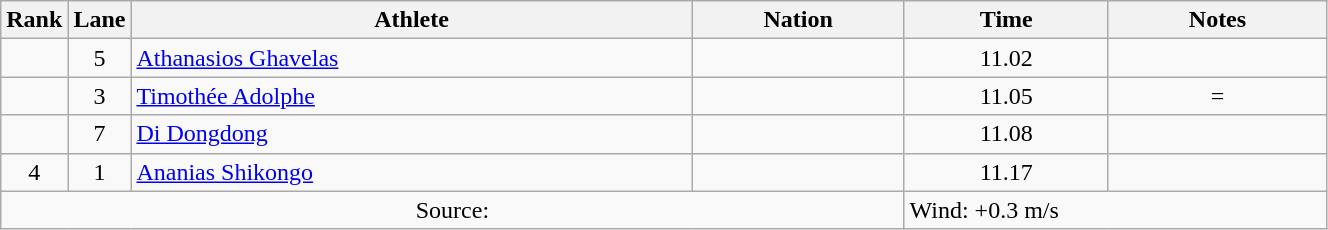<table class="wikitable sortable" style="text-align:center;width: 70%;">
<tr>
<th scope="col" style="width: 15px;">Rank</th>
<th scope="col" style="width: 15px;">Lane</th>
<th scope="col">Athlete</th>
<th scope="col">Nation</th>
<th scope="col">Time</th>
<th scope="col">Notes</th>
</tr>
<tr>
<td></td>
<td>5</td>
<td align=left><a href='#'>Athanasios Ghavelas</a><br></td>
<td align=left></td>
<td>11.02</td>
<td></td>
</tr>
<tr>
<td></td>
<td>3</td>
<td align=left><a href='#'>Timothée Adolphe</a><br></td>
<td align=left></td>
<td>11.05</td>
<td>=</td>
</tr>
<tr>
<td></td>
<td>7</td>
<td align=left><a href='#'>Di Dongdong</a><br></td>
<td align=left></td>
<td>11.08</td>
<td></td>
</tr>
<tr>
<td>4</td>
<td>1</td>
<td align=left><a href='#'>Ananias Shikongo</a><br></td>
<td align=left></td>
<td>11.17</td>
<td></td>
</tr>
<tr class="sortbottom">
<td colspan="4">Source:</td>
<td colspan="2" style="text-align:left;">Wind: +0.3 m/s</td>
</tr>
</table>
